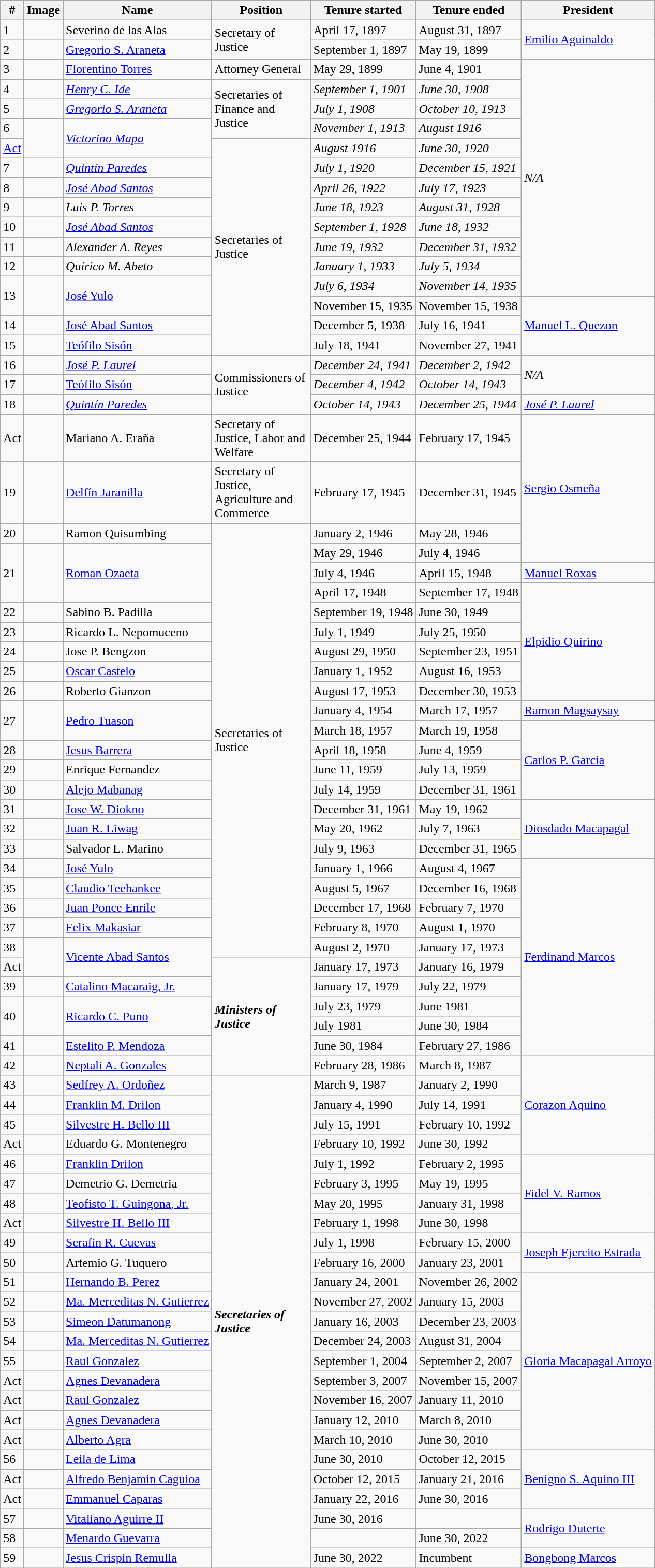<table class=wikitable>
<tr>
<th>#</th>
<th>Image</th>
<th>Name</th>
<th width=120px>Position</th>
<th>Tenure started</th>
<th>Tenure ended</th>
<th>President</th>
</tr>
<tr>
<td>1</td>
<td></td>
<td>Severino de las Alas</td>
<td rowspan="2">Secretary of Justice</td>
<td>April 17, 1897</td>
<td>August 31, 1897</td>
<td rowspan="2"><a href='#'>Emilio Aguinaldo</a></td>
</tr>
<tr>
<td>2</td>
<td></td>
<td><a href='#'>Gregorio S. Araneta</a></td>
<td>September 1, 1897</td>
<td>May 19, 1899</td>
</tr>
<tr>
<td>3</td>
<td></td>
<td><a href='#'>Florentino Torres</a></td>
<td>Attorney General</td>
<td>May 29, 1899</td>
<td>June 4, 1901</td>
<td rowspan="12"><em>N/A</em></td>
</tr>
<tr>
<td>4</td>
<td></td>
<td><em><a href='#'>Henry C. Ide</a></em></td>
<td rowspan="3">Secretaries of Finance and Justice</td>
<td><em>September 1, 1901</em></td>
<td><em>June 30, 1908</em></td>
</tr>
<tr>
<td>5</td>
<td></td>
<td><em><a href='#'>Gregorio S. Araneta</a></em></td>
<td><em>July 1, 1908</em></td>
<td><em>October 10, 1913</em></td>
</tr>
<tr>
<td>6</td>
<td rowspan="2"></td>
<td rowspan="2"><em><a href='#'>Victorino Mapa</a></em></td>
<td><em>November 1, 1913</em></td>
<td><em>August 1916</em></td>
</tr>
<tr>
<td><a href='#'>Act</a></td>
<td rowspan="11">Secretaries of Justice</td>
<td><em>August 1916</em></td>
<td><em>June 30, 1920</em></td>
</tr>
<tr>
<td>7</td>
<td></td>
<td><em><a href='#'>Quintín Paredes</a></em></td>
<td><em>July 1, 1920</em></td>
<td><em>December 15, 1921</em></td>
</tr>
<tr>
<td>8</td>
<td></td>
<td><em><a href='#'>José Abad Santos</a></em></td>
<td><em>April 26, 1922</em></td>
<td><em>July 17, 1923</em></td>
</tr>
<tr>
<td>9</td>
<td></td>
<td><em>Luis P. Torres</em></td>
<td><em>June 18, 1923</em></td>
<td><em>August 31, 1928</em></td>
</tr>
<tr>
<td>10</td>
<td></td>
<td><em><a href='#'>José Abad Santos</a></em></td>
<td><em>September 1, 1928</em></td>
<td><em>June 18, 1932</em></td>
</tr>
<tr>
<td>11</td>
<td></td>
<td><em>Alexander A. Reyes</em></td>
<td><em>June 19, 1932</em></td>
<td><em>December 31, 1932</em></td>
</tr>
<tr>
<td>12</td>
<td></td>
<td><em>Quirico M. Abeto</em></td>
<td><em>January 1, 1933</em></td>
<td><em>July 5, 1934</em></td>
</tr>
<tr>
<td rowspan=2>13</td>
<td rowspan=2></td>
<td rowspan="2"><a href='#'>José Yulo</a></td>
<td><em>July 6, 1934</em></td>
<td><em>November 14, 1935</em></td>
</tr>
<tr>
<td>November 15, 1935</td>
<td>November 15, 1938</td>
<td rowspan=3><a href='#'>Manuel L. Quezon</a></td>
</tr>
<tr>
<td>14</td>
<td></td>
<td><a href='#'>José Abad Santos</a></td>
<td>December 5, 1938</td>
<td>July 16, 1941</td>
</tr>
<tr>
<td>15</td>
<td></td>
<td><a href='#'>Teófilo Sisón</a></td>
<td>July 18, 1941</td>
<td>November 27, 1941</td>
</tr>
<tr>
<td>16</td>
<td></td>
<td><em><a href='#'>José P. Laurel</a></em></td>
<td rowspan="3">Commissioners of Justice</td>
<td><em>December 24, 1941</em></td>
<td><em>December 2, 1942</em></td>
<td rowspan="2"><em>N/A</em></td>
</tr>
<tr>
<td>17</td>
<td></td>
<td><a href='#'>Teófilo Sisón</a></td>
<td><em>December 4, 1942</em></td>
<td><em>October 14, 1943</em></td>
</tr>
<tr>
<td>18</td>
<td></td>
<td><em><a href='#'>Quintín Paredes</a></em></td>
<td><em>October 14, 1943</em></td>
<td><em>December 25, 1944</em></td>
<td><em><a href='#'>José P. Laurel</a></em></td>
</tr>
<tr>
<td>Act</td>
<td></td>
<td>Mariano A. Eraña</td>
<td>Secretary of Justice, Labor and Welfare</td>
<td>December 25, 1944</td>
<td>February 17, 1945</td>
<td rowspan="4"><a href='#'>Sergio Osmeña</a></td>
</tr>
<tr>
<td>19</td>
<td></td>
<td><a href='#'>Delfín Jaranilla</a></td>
<td>Secretary of Justice, Agriculture and Commerce</td>
<td>February 17, 1945</td>
<td>December 31, 1945</td>
</tr>
<tr>
<td>20</td>
<td></td>
<td>Ramon Quisumbing</td>
<td rowspan="22">Secretaries of Justice</td>
<td>January 2, 1946</td>
<td>May 28, 1946</td>
</tr>
<tr>
<td rowspan=3>21</td>
<td rowspan=3></td>
<td rowspan="3"><a href='#'>Roman Ozaeta</a></td>
<td>May 29, 1946</td>
<td>July 4, 1946</td>
</tr>
<tr>
<td>July 4, 1946</td>
<td>April 15, 1948</td>
<td><a href='#'>Manuel Roxas</a></td>
</tr>
<tr>
<td>April 17, 1948</td>
<td>September 17, 1948</td>
<td rowspan=6><a href='#'>Elpidio Quirino</a></td>
</tr>
<tr>
<td>22</td>
<td></td>
<td>Sabino B. Padilla</td>
<td>September 19, 1948</td>
<td>June 30, 1949</td>
</tr>
<tr>
<td>23</td>
<td></td>
<td>Ricardo L. Nepomuceno</td>
<td>July 1, 1949</td>
<td>July 25, 1950</td>
</tr>
<tr>
<td>24</td>
<td></td>
<td>Jose P. Bengzon</td>
<td>August 29, 1950</td>
<td>September 23, 1951</td>
</tr>
<tr>
<td>25</td>
<td></td>
<td><a href='#'>Oscar Castelo</a></td>
<td>January 1, 1952</td>
<td>August 16, 1953</td>
</tr>
<tr>
<td>26</td>
<td></td>
<td>Roberto Gianzon</td>
<td>August 17, 1953</td>
<td>December 30, 1953</td>
</tr>
<tr>
<td rowspan=2>27</td>
<td rowspan=2></td>
<td rowspan="2"><a href='#'>Pedro Tuason</a></td>
<td>January 4, 1954</td>
<td>March 17, 1957</td>
<td><a href='#'>Ramon Magsaysay</a></td>
</tr>
<tr>
<td>March 18, 1957</td>
<td>March 19, 1958</td>
<td rowspan=4><a href='#'>Carlos P. Garcia</a></td>
</tr>
<tr>
<td>28</td>
<td></td>
<td><a href='#'>Jesus Barrera</a></td>
<td>April 18, 1958</td>
<td>June 4, 1959</td>
</tr>
<tr>
<td>29</td>
<td></td>
<td>Enrique Fernandez</td>
<td>June 11, 1959</td>
<td>July 13, 1959</td>
</tr>
<tr>
<td>30</td>
<td></td>
<td><a href='#'>Alejo Mabanag</a></td>
<td>July 14, 1959</td>
<td>December 31, 1961</td>
</tr>
<tr>
<td>31</td>
<td></td>
<td><a href='#'>Jose W. Diokno</a></td>
<td>December 31, 1961</td>
<td>May 19, 1962</td>
<td rowspan=3><a href='#'>Diosdado Macapagal</a></td>
</tr>
<tr>
<td>32</td>
<td></td>
<td><a href='#'>Juan R. Liwag</a></td>
<td>May 20, 1962</td>
<td>July 7, 1963</td>
</tr>
<tr>
<td>33</td>
<td></td>
<td>Salvador L. Marino</td>
<td>July 9, 1963</td>
<td>December 31, 1965</td>
</tr>
<tr>
<td>34</td>
<td></td>
<td><a href='#'>José Yulo</a></td>
<td>January 1, 1966</td>
<td>August 4, 1967</td>
<td rowspan="10"><a href='#'>Ferdinand Marcos</a></td>
</tr>
<tr>
<td>35</td>
<td></td>
<td><a href='#'>Claudio Teehankee</a></td>
<td>August 5, 1967</td>
<td>December 16, 1968</td>
</tr>
<tr>
<td>36</td>
<td></td>
<td><a href='#'>Juan Ponce Enrile</a></td>
<td>December 17, 1968</td>
<td>February 7, 1970</td>
</tr>
<tr>
<td>37</td>
<td></td>
<td><a href='#'>Felix Makasiar</a></td>
<td>February 8, 1970</td>
<td>August 1, 1970</td>
</tr>
<tr>
<td>38</td>
<td rowspan="2"></td>
<td rowspan="2"><a href='#'>Vicente Abad Santos</a></td>
<td>August 2, 1970</td>
<td>January 17, 1973</td>
</tr>
<tr>
<td>Act</td>
<td rowspan="6"><strong><em>Ministers of Justice</em></strong></td>
<td>January 17, 1973</td>
<td>January 16, 1979</td>
</tr>
<tr>
<td>39</td>
<td></td>
<td><a href='#'>Catalino Macaraig, Jr.</a></td>
<td>January 17, 1979</td>
<td>July 22, 1979</td>
</tr>
<tr>
<td rowspan=2>40</td>
<td rowspan=2></td>
<td rowspan="2"><a href='#'>Ricardo C. Puno</a></td>
<td>July 23, 1979</td>
<td>June 1981</td>
</tr>
<tr>
<td>July 1981</td>
<td>June 30, 1984</td>
</tr>
<tr>
<td>41</td>
<td></td>
<td><a href='#'>Estelito P. Mendoza</a></td>
<td>June 30, 1984</td>
<td>February 27, 1986</td>
</tr>
<tr>
<td>42</td>
<td></td>
<td><a href='#'>Neptali A. Gonzales</a></td>
<td>February 28, 1986</td>
<td>March 8, 1987</td>
<td rowspan="5"><a href='#'>Corazon Aquino</a></td>
</tr>
<tr>
<td>43</td>
<td></td>
<td><a href='#'>Sedfrey A. Ordoñez</a></td>
<td rowspan="25"><strong><em>Secretaries of Justice</em></strong></td>
<td>March 9, 1987</td>
<td>January 2, 1990</td>
</tr>
<tr>
<td>44</td>
<td></td>
<td><a href='#'>Franklin M. Drilon</a></td>
<td>January 4, 1990</td>
<td>July 14, 1991</td>
</tr>
<tr>
<td>45</td>
<td></td>
<td><a href='#'>Silvestre H. Bello III</a></td>
<td>July 15, 1991</td>
<td>February 10, 1992</td>
</tr>
<tr>
<td>Act</td>
<td></td>
<td>Eduardo G. Montenegro</td>
<td>February 10, 1992</td>
<td>June 30, 1992</td>
</tr>
<tr>
<td>46</td>
<td></td>
<td><a href='#'>Franklin Drilon</a></td>
<td>July 1, 1992</td>
<td>February 2, 1995</td>
<td rowspan=4><a href='#'>Fidel V. Ramos</a></td>
</tr>
<tr>
<td>47</td>
<td></td>
<td>Demetrio G. Demetria</td>
<td>February 3, 1995</td>
<td>May 19, 1995</td>
</tr>
<tr>
<td>48</td>
<td></td>
<td><a href='#'>Teofisto T. Guingona, Jr.</a></td>
<td>May 20, 1995</td>
<td>January 31, 1998</td>
</tr>
<tr>
<td>Act</td>
<td></td>
<td><a href='#'>Silvestre H. Bello III</a></td>
<td>February 1, 1998</td>
<td>June 30, 1998</td>
</tr>
<tr>
<td>49</td>
<td></td>
<td><a href='#'>Serafin R. Cuevas</a></td>
<td>July 1, 1998</td>
<td>February 15, 2000</td>
<td rowspan=2><a href='#'>Joseph Ejercito Estrada</a></td>
</tr>
<tr>
<td>50</td>
<td></td>
<td>Artemio G. Tuquero</td>
<td>February 16, 2000</td>
<td>January 23, 2001</td>
</tr>
<tr>
<td>51</td>
<td></td>
<td><a href='#'>Hernando B. Perez</a></td>
<td>January 24, 2001</td>
<td>November 26, 2002</td>
<td rowspan=9><a href='#'>Gloria Macapagal Arroyo</a></td>
</tr>
<tr>
<td>52</td>
<td></td>
<td><a href='#'>Ma. Merceditas N. Gutierrez</a></td>
<td>November 27, 2002</td>
<td>January 15, 2003</td>
</tr>
<tr>
<td>53</td>
<td></td>
<td><a href='#'>Simeon Datumanong</a></td>
<td>January 16, 2003</td>
<td>December 23, 2003</td>
</tr>
<tr>
<td>54</td>
<td></td>
<td><a href='#'>Ma. Merceditas N. Gutierrez</a></td>
<td>December 24, 2003</td>
<td>August 31, 2004</td>
</tr>
<tr>
<td>55</td>
<td></td>
<td><a href='#'>Raul Gonzalez</a></td>
<td>September 1, 2004</td>
<td>September 2, 2007</td>
</tr>
<tr>
<td>Act</td>
<td></td>
<td><a href='#'>Agnes Devanadera</a></td>
<td>September 3, 2007</td>
<td>November 15, 2007</td>
</tr>
<tr>
<td>Act</td>
<td></td>
<td><a href='#'>Raul Gonzalez</a></td>
<td>November 16, 2007</td>
<td>January 11, 2010</td>
</tr>
<tr>
<td>Act</td>
<td></td>
<td><a href='#'>Agnes Devanadera</a></td>
<td>January 12, 2010</td>
<td>March 8, 2010</td>
</tr>
<tr>
<td>Act</td>
<td></td>
<td><a href='#'>Alberto Agra</a></td>
<td>March 10, 2010</td>
<td>June 30, 2010</td>
</tr>
<tr>
<td>56</td>
<td></td>
<td><a href='#'>Leila de Lima</a></td>
<td>June 30, 2010</td>
<td>October 12, 2015</td>
<td rowspan=3><a href='#'>Benigno S. Aquino III</a></td>
</tr>
<tr>
<td>Act</td>
<td></td>
<td><a href='#'>Alfredo Benjamin Caguioa</a></td>
<td>October 12, 2015</td>
<td>January 21, 2016</td>
</tr>
<tr>
<td>Act</td>
<td></td>
<td><a href='#'>Emmanuel Caparas</a></td>
<td>January 22, 2016</td>
<td>June 30, 2016</td>
</tr>
<tr>
<td>57</td>
<td></td>
<td><a href='#'>Vitaliano Aguirre II</a></td>
<td>June 30, 2016</td>
<td></td>
<td rowspan=2><a href='#'>Rodrigo Duterte</a></td>
</tr>
<tr>
<td>58</td>
<td></td>
<td><a href='#'>Menardo Guevarra</a></td>
<td></td>
<td>June 30, 2022</td>
</tr>
<tr>
<td>59</td>
<td></td>
<td><a href='#'>Jesus Crispin Remulla</a></td>
<td>June 30, 2022</td>
<td>Incumbent</td>
<td><a href='#'>Bongbong Marcos</a></td>
</tr>
</table>
